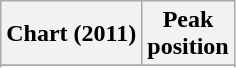<table class="wikitable plainrowheaders sortable">
<tr>
<th align="left">Chart (2011)</th>
<th align="center">Peak<br>position</th>
</tr>
<tr>
</tr>
<tr>
</tr>
<tr>
</tr>
</table>
